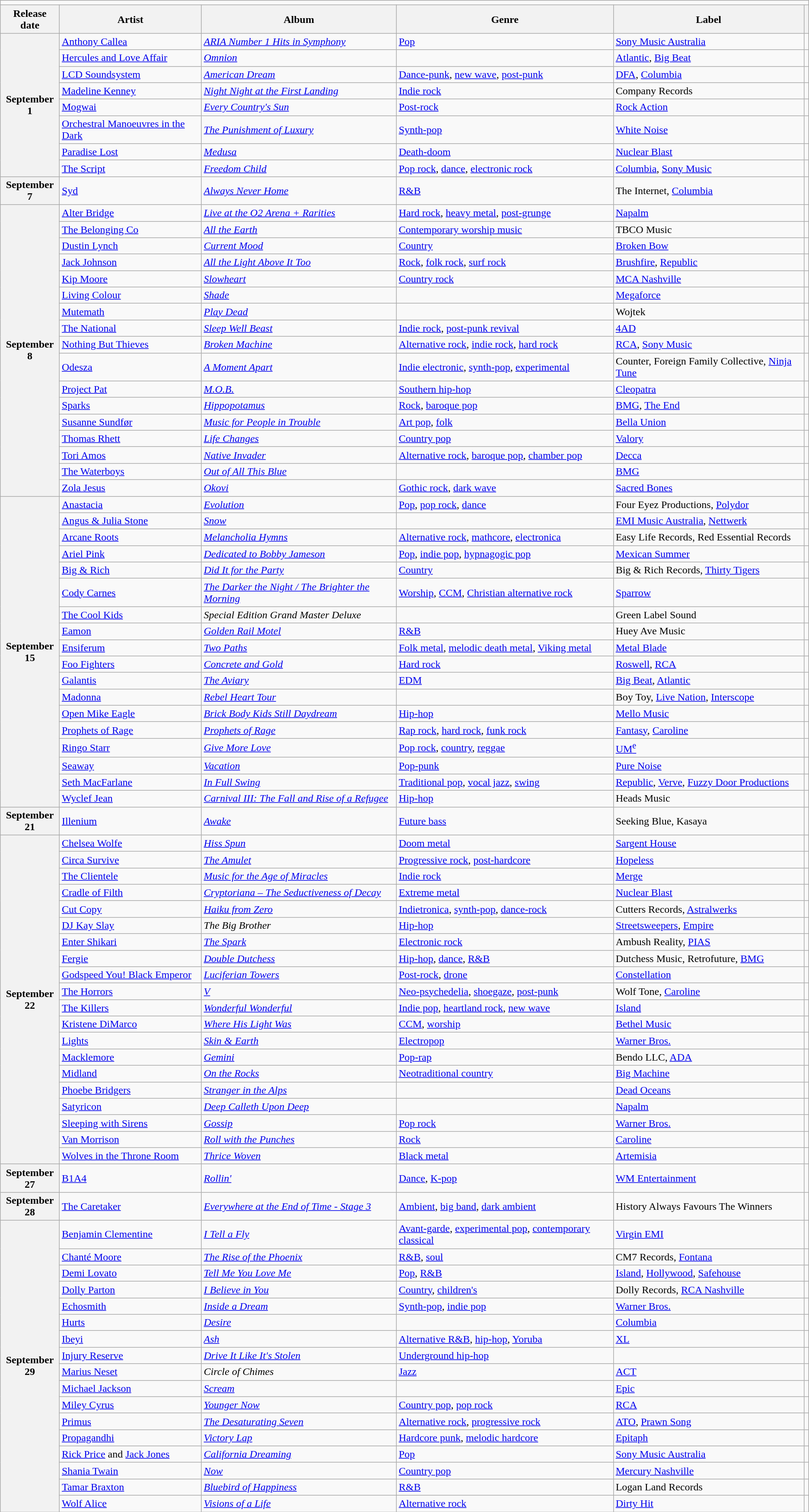<table class="wikitable plainrowheaders">
<tr>
<td colspan="6" style="text-align:center;"></td>
</tr>
<tr>
<th scope="col">Release date</th>
<th scope="col">Artist</th>
<th scope="col">Album</th>
<th scope="col">Genre</th>
<th scope="col">Label</th>
<th scope="col"></th>
</tr>
<tr>
<th scope="row" rowspan="8" style="text-align:center;">September<br>1</th>
<td><a href='#'>Anthony Callea</a></td>
<td><em><a href='#'>ARIA Number 1 Hits in Symphony</a></em></td>
<td><a href='#'>Pop</a></td>
<td><a href='#'>Sony Music Australia</a></td>
<td></td>
</tr>
<tr>
<td><a href='#'>Hercules and Love Affair</a></td>
<td><em><a href='#'>Omnion</a></em></td>
<td></td>
<td><a href='#'>Atlantic</a>, <a href='#'>Big Beat</a></td>
<td></td>
</tr>
<tr>
<td><a href='#'>LCD Soundsystem</a></td>
<td><em><a href='#'>American Dream</a></em></td>
<td><a href='#'>Dance-punk</a>, <a href='#'>new wave</a>, <a href='#'>post-punk</a></td>
<td><a href='#'>DFA</a>, <a href='#'>Columbia</a></td>
<td></td>
</tr>
<tr>
<td><a href='#'>Madeline Kenney</a></td>
<td><em><a href='#'>Night Night at the First Landing</a></em></td>
<td><a href='#'>Indie rock</a></td>
<td>Company Records</td>
<td></td>
</tr>
<tr>
<td><a href='#'>Mogwai</a></td>
<td><em><a href='#'>Every Country's Sun</a></em></td>
<td><a href='#'>Post-rock</a></td>
<td><a href='#'>Rock Action</a></td>
<td></td>
</tr>
<tr>
<td><a href='#'>Orchestral Manoeuvres in the Dark</a></td>
<td><em><a href='#'>The Punishment of Luxury</a></em></td>
<td><a href='#'>Synth-pop</a></td>
<td><a href='#'>White Noise</a></td>
<td></td>
</tr>
<tr>
<td><a href='#'>Paradise Lost</a></td>
<td><em><a href='#'>Medusa</a></em></td>
<td><a href='#'>Death-doom</a></td>
<td><a href='#'>Nuclear Blast</a></td>
<td></td>
</tr>
<tr>
<td><a href='#'>The Script</a></td>
<td><em><a href='#'>Freedom Child</a></em></td>
<td><a href='#'>Pop rock</a>, <a href='#'>dance</a>, <a href='#'>electronic rock</a></td>
<td><a href='#'>Columbia</a>, <a href='#'>Sony Music</a></td>
<td></td>
</tr>
<tr>
<th scope="row" style="text-align:center;">September<br>7</th>
<td><a href='#'>Syd</a></td>
<td><em><a href='#'>Always Never Home</a></em></td>
<td><a href='#'>R&B</a></td>
<td>The Internet, <a href='#'>Columbia</a></td>
<td></td>
</tr>
<tr>
<th scope="row" rowspan="17" style="text-align:center;">September<br>8</th>
<td><a href='#'>Alter Bridge</a></td>
<td><em><a href='#'>Live at the O2 Arena + Rarities</a></em></td>
<td><a href='#'>Hard rock</a>, <a href='#'>heavy metal</a>, <a href='#'>post-grunge</a></td>
<td><a href='#'>Napalm</a></td>
<td></td>
</tr>
<tr>
<td><a href='#'>The Belonging Co</a></td>
<td><em><a href='#'>All the Earth</a></em></td>
<td><a href='#'>Contemporary worship music</a></td>
<td>TBCO Music</td>
<td></td>
</tr>
<tr>
<td><a href='#'>Dustin Lynch</a></td>
<td><em><a href='#'>Current Mood</a></em></td>
<td><a href='#'>Country</a></td>
<td><a href='#'>Broken Bow</a></td>
<td></td>
</tr>
<tr>
<td><a href='#'>Jack Johnson</a></td>
<td><em><a href='#'>All the Light Above It Too</a></em></td>
<td><a href='#'>Rock</a>, <a href='#'>folk rock</a>, <a href='#'>surf rock</a></td>
<td><a href='#'>Brushfire</a>, <a href='#'>Republic</a></td>
<td></td>
</tr>
<tr>
<td><a href='#'>Kip Moore</a></td>
<td><em><a href='#'>Slowheart</a></em></td>
<td><a href='#'>Country rock</a></td>
<td><a href='#'>MCA Nashville</a></td>
<td></td>
</tr>
<tr>
<td><a href='#'>Living Colour</a></td>
<td><em><a href='#'>Shade</a></em></td>
<td></td>
<td><a href='#'>Megaforce</a></td>
<td></td>
</tr>
<tr>
<td><a href='#'>Mutemath</a></td>
<td><em><a href='#'>Play Dead</a></em></td>
<td></td>
<td>Wojtek</td>
<td></td>
</tr>
<tr>
<td><a href='#'>The National</a></td>
<td><em><a href='#'>Sleep Well Beast</a></em></td>
<td><a href='#'>Indie rock</a>, <a href='#'>post-punk revival</a></td>
<td><a href='#'>4AD</a></td>
<td></td>
</tr>
<tr>
<td><a href='#'>Nothing But Thieves</a></td>
<td><em><a href='#'>Broken Machine</a></em></td>
<td><a href='#'>Alternative rock</a>, <a href='#'>indie rock</a>, <a href='#'>hard rock</a></td>
<td><a href='#'>RCA</a>, <a href='#'>Sony Music</a></td>
<td></td>
</tr>
<tr>
<td><a href='#'>Odesza</a></td>
<td><em><a href='#'>A Moment Apart</a></em></td>
<td><a href='#'>Indie electronic</a>, <a href='#'>synth-pop</a>, <a href='#'>experimental</a></td>
<td>Counter, Foreign Family Collective, <a href='#'>Ninja Tune</a></td>
<td></td>
</tr>
<tr>
<td><a href='#'>Project Pat</a></td>
<td><em><a href='#'>M.O.B.</a></em></td>
<td><a href='#'>Southern hip-hop</a></td>
<td><a href='#'>Cleopatra</a></td>
<td></td>
</tr>
<tr>
<td><a href='#'>Sparks</a></td>
<td><em><a href='#'>Hippopotamus</a></em></td>
<td><a href='#'>Rock</a>, <a href='#'>baroque pop</a></td>
<td><a href='#'>BMG</a>, <a href='#'>The End</a></td>
<td></td>
</tr>
<tr>
<td><a href='#'>Susanne Sundfør</a></td>
<td><em><a href='#'>Music for People in Trouble</a></em></td>
<td><a href='#'>Art pop</a>, <a href='#'>folk</a></td>
<td><a href='#'>Bella Union</a></td>
<td></td>
</tr>
<tr>
<td><a href='#'>Thomas Rhett</a></td>
<td><em><a href='#'>Life Changes</a></em></td>
<td><a href='#'>Country pop</a></td>
<td><a href='#'>Valory</a></td>
<td></td>
</tr>
<tr>
<td><a href='#'>Tori Amos</a></td>
<td><em><a href='#'>Native Invader</a></em></td>
<td><a href='#'>Alternative rock</a>, <a href='#'>baroque pop</a>, <a href='#'>chamber pop</a></td>
<td><a href='#'>Decca</a></td>
<td></td>
</tr>
<tr>
<td><a href='#'>The Waterboys</a></td>
<td><em><a href='#'>Out of All This Blue</a></em></td>
<td></td>
<td><a href='#'>BMG</a></td>
<td></td>
</tr>
<tr>
<td><a href='#'>Zola Jesus</a></td>
<td><em><a href='#'>Okovi</a></em></td>
<td><a href='#'>Gothic rock</a>, <a href='#'>dark wave</a></td>
<td><a href='#'>Sacred Bones</a></td>
<td></td>
</tr>
<tr>
<th scope="row" rowspan="18" style="text-align:center;">September<br>15</th>
<td><a href='#'>Anastacia</a></td>
<td><em><a href='#'>Evolution</a></em></td>
<td><a href='#'>Pop</a>, <a href='#'>pop rock</a>, <a href='#'>dance</a></td>
<td>Four Eyez Productions, <a href='#'>Polydor</a></td>
<td></td>
</tr>
<tr>
<td><a href='#'>Angus & Julia Stone</a></td>
<td><em><a href='#'>Snow</a></em></td>
<td></td>
<td><a href='#'>EMI Music Australia</a>, <a href='#'>Nettwerk</a></td>
<td></td>
</tr>
<tr>
<td><a href='#'>Arcane Roots</a></td>
<td><em><a href='#'>Melancholia Hymns</a></em></td>
<td><a href='#'>Alternative rock</a>, <a href='#'>mathcore</a>, <a href='#'>electronica</a></td>
<td>Easy Life Records, Red Essential Records</td>
<td></td>
</tr>
<tr>
<td><a href='#'>Ariel Pink</a></td>
<td><em><a href='#'>Dedicated to Bobby Jameson</a></em></td>
<td><a href='#'>Pop</a>, <a href='#'>indie pop</a>, <a href='#'>hypnagogic pop</a></td>
<td><a href='#'>Mexican Summer</a></td>
<td></td>
</tr>
<tr>
<td><a href='#'>Big & Rich</a></td>
<td><em><a href='#'>Did It for the Party</a></em></td>
<td><a href='#'>Country</a></td>
<td>Big & Rich Records, <a href='#'>Thirty Tigers</a></td>
<td></td>
</tr>
<tr>
<td><a href='#'>Cody Carnes</a></td>
<td><em><a href='#'>The Darker the Night / The Brighter the Morning</a></em></td>
<td><a href='#'>Worship</a>, <a href='#'>CCM</a>, <a href='#'>Christian alternative rock</a></td>
<td><a href='#'>Sparrow</a></td>
<td></td>
</tr>
<tr>
<td><a href='#'>The Cool Kids</a></td>
<td><em>Special Edition Grand Master Deluxe</em></td>
<td></td>
<td>Green Label Sound</td>
<td></td>
</tr>
<tr>
<td><a href='#'>Eamon</a></td>
<td><em><a href='#'>Golden Rail Motel</a></em></td>
<td><a href='#'>R&B</a></td>
<td>Huey Ave Music</td>
<td></td>
</tr>
<tr>
<td><a href='#'>Ensiferum</a></td>
<td><em><a href='#'>Two Paths</a></em></td>
<td><a href='#'>Folk metal</a>, <a href='#'>melodic death metal</a>, <a href='#'>Viking metal</a></td>
<td><a href='#'>Metal Blade</a></td>
<td></td>
</tr>
<tr>
<td><a href='#'>Foo Fighters</a></td>
<td><em><a href='#'>Concrete and Gold</a></em></td>
<td><a href='#'>Hard rock</a></td>
<td><a href='#'>Roswell</a>, <a href='#'>RCA</a></td>
<td></td>
</tr>
<tr>
<td><a href='#'>Galantis</a></td>
<td><em><a href='#'>The Aviary</a></em></td>
<td><a href='#'>EDM</a></td>
<td><a href='#'>Big Beat</a>, <a href='#'>Atlantic</a></td>
<td></td>
</tr>
<tr>
<td><a href='#'>Madonna</a></td>
<td><em><a href='#'>Rebel Heart Tour</a></em></td>
<td></td>
<td>Boy Toy, <a href='#'>Live Nation</a>, <a href='#'>Interscope</a></td>
<td></td>
</tr>
<tr>
<td><a href='#'>Open Mike Eagle</a></td>
<td><em><a href='#'>Brick Body Kids Still Daydream</a></em></td>
<td><a href='#'>Hip-hop</a></td>
<td><a href='#'>Mello Music</a></td>
<td></td>
</tr>
<tr>
<td><a href='#'>Prophets of Rage</a></td>
<td><em><a href='#'>Prophets of Rage</a></em></td>
<td><a href='#'>Rap rock</a>, <a href='#'>hard rock</a>, <a href='#'>funk rock</a></td>
<td><a href='#'>Fantasy</a>, <a href='#'>Caroline</a></td>
<td></td>
</tr>
<tr>
<td><a href='#'>Ringo Starr</a></td>
<td><em><a href='#'>Give More Love</a></em></td>
<td><a href='#'>Pop rock</a>, <a href='#'>country</a>, <a href='#'>reggae</a></td>
<td><a href='#'>UM<sup>e</sup></a></td>
<td></td>
</tr>
<tr>
<td><a href='#'>Seaway</a></td>
<td><em><a href='#'>Vacation</a></em></td>
<td><a href='#'>Pop-punk</a></td>
<td><a href='#'>Pure Noise</a></td>
<td></td>
</tr>
<tr>
<td><a href='#'>Seth MacFarlane</a></td>
<td><em><a href='#'>In Full Swing</a></em></td>
<td><a href='#'>Traditional pop</a>, <a href='#'>vocal jazz</a>, <a href='#'>swing</a></td>
<td><a href='#'>Republic</a>, <a href='#'>Verve</a>, <a href='#'>Fuzzy Door Productions</a></td>
<td></td>
</tr>
<tr>
<td><a href='#'>Wyclef Jean</a></td>
<td><em><a href='#'>Carnival III: The Fall and Rise of a Refugee</a></em></td>
<td><a href='#'>Hip-hop</a></td>
<td>Heads Music</td>
<td></td>
</tr>
<tr>
<th scope="row" style="text-align:center;">September<br>21</th>
<td><a href='#'>Illenium</a></td>
<td><em><a href='#'>Awake</a></em></td>
<td><a href='#'>Future bass</a></td>
<td>Seeking Blue, Kasaya</td>
<td></td>
</tr>
<tr>
<th scope="row" rowspan="20" style="text-align:center;">September<br>22</th>
<td><a href='#'>Chelsea Wolfe</a></td>
<td><em><a href='#'>Hiss Spun</a></em></td>
<td><a href='#'>Doom metal</a></td>
<td><a href='#'>Sargent House</a></td>
<td></td>
</tr>
<tr>
<td><a href='#'>Circa Survive</a></td>
<td><em><a href='#'>The Amulet</a></em></td>
<td><a href='#'>Progressive rock</a>, <a href='#'>post-hardcore</a></td>
<td><a href='#'>Hopeless</a></td>
<td></td>
</tr>
<tr>
<td><a href='#'>The Clientele</a></td>
<td><em><a href='#'>Music for the Age of Miracles</a></em></td>
<td><a href='#'>Indie rock</a></td>
<td><a href='#'>Merge</a></td>
<td></td>
</tr>
<tr>
<td><a href='#'>Cradle of Filth</a></td>
<td><em><a href='#'>Cryptoriana – The Seductiveness of Decay</a></em></td>
<td><a href='#'>Extreme metal</a></td>
<td><a href='#'>Nuclear Blast</a></td>
<td></td>
</tr>
<tr>
<td><a href='#'>Cut Copy</a></td>
<td><em><a href='#'>Haiku from Zero</a></em></td>
<td><a href='#'>Indietronica</a>, <a href='#'>synth-pop</a>, <a href='#'>dance-rock</a></td>
<td>Cutters Records, <a href='#'>Astralwerks</a></td>
<td></td>
</tr>
<tr>
<td><a href='#'>DJ Kay Slay</a></td>
<td><em>The Big Brother</em></td>
<td><a href='#'>Hip-hop</a></td>
<td><a href='#'>Streetsweepers</a>, <a href='#'>Empire</a></td>
<td></td>
</tr>
<tr>
<td><a href='#'>Enter Shikari</a></td>
<td><em><a href='#'>The Spark</a></em></td>
<td><a href='#'>Electronic rock</a></td>
<td>Ambush Reality, <a href='#'>PIAS</a></td>
<td></td>
</tr>
<tr>
<td><a href='#'>Fergie</a></td>
<td><em><a href='#'>Double Dutchess</a></em></td>
<td><a href='#'>Hip-hop</a>, <a href='#'>dance</a>, <a href='#'>R&B</a></td>
<td>Dutchess Music, Retrofuture, <a href='#'>BMG</a></td>
<td></td>
</tr>
<tr>
<td><a href='#'>Godspeed You! Black Emperor</a></td>
<td><em><a href='#'>Luciferian Towers</a></em></td>
<td><a href='#'>Post-rock</a>, <a href='#'>drone</a></td>
<td><a href='#'>Constellation</a></td>
<td></td>
</tr>
<tr>
<td><a href='#'>The Horrors</a></td>
<td><em><a href='#'>V</a></em></td>
<td><a href='#'>Neo-psychedelia</a>, <a href='#'>shoegaze</a>, <a href='#'>post-punk</a></td>
<td>Wolf Tone, <a href='#'>Caroline</a></td>
<td></td>
</tr>
<tr>
<td><a href='#'>The Killers</a></td>
<td><em><a href='#'>Wonderful Wonderful</a></em></td>
<td><a href='#'>Indie pop</a>, <a href='#'>heartland rock</a>, <a href='#'>new wave</a></td>
<td><a href='#'>Island</a></td>
<td></td>
</tr>
<tr>
<td><a href='#'>Kristene DiMarco</a></td>
<td><em><a href='#'>Where His Light Was</a></em></td>
<td><a href='#'>CCM</a>, <a href='#'>worship</a></td>
<td><a href='#'>Bethel Music</a></td>
<td></td>
</tr>
<tr>
<td><a href='#'>Lights</a></td>
<td><em><a href='#'>Skin & Earth</a></em></td>
<td><a href='#'>Electropop</a></td>
<td><a href='#'>Warner Bros.</a></td>
<td></td>
</tr>
<tr>
<td><a href='#'>Macklemore</a></td>
<td><em><a href='#'>Gemini</a></em></td>
<td><a href='#'>Pop-rap</a></td>
<td>Bendo LLC, <a href='#'>ADA</a></td>
<td></td>
</tr>
<tr>
<td><a href='#'>Midland</a></td>
<td><em><a href='#'>On the Rocks</a></em></td>
<td><a href='#'>Neotraditional country</a></td>
<td><a href='#'>Big Machine</a></td>
<td></td>
</tr>
<tr>
<td><a href='#'>Phoebe Bridgers</a></td>
<td><em><a href='#'>Stranger in the Alps</a></em></td>
<td></td>
<td><a href='#'>Dead Oceans</a></td>
<td></td>
</tr>
<tr>
<td><a href='#'>Satyricon</a></td>
<td><em><a href='#'>Deep Calleth Upon Deep</a></em></td>
<td></td>
<td><a href='#'>Napalm</a></td>
<td></td>
</tr>
<tr>
<td><a href='#'>Sleeping with Sirens</a></td>
<td><em><a href='#'>Gossip</a></em></td>
<td><a href='#'>Pop rock</a></td>
<td><a href='#'>Warner Bros.</a></td>
<td></td>
</tr>
<tr>
<td><a href='#'>Van Morrison</a></td>
<td><em><a href='#'>Roll with the Punches</a></em></td>
<td><a href='#'>Rock</a></td>
<td><a href='#'>Caroline</a></td>
<td></td>
</tr>
<tr>
<td><a href='#'>Wolves in the Throne Room</a></td>
<td><em><a href='#'>Thrice Woven</a></em></td>
<td><a href='#'>Black metal</a></td>
<td><a href='#'>Artemisia</a></td>
<td></td>
</tr>
<tr>
<th scope="row" style="text-align:center;">September<br>27</th>
<td><a href='#'>B1A4</a></td>
<td><em><a href='#'>Rollin'</a></em></td>
<td><a href='#'>Dance</a>, <a href='#'>K-pop</a></td>
<td><a href='#'>WM Entertainment</a></td>
<td></td>
</tr>
<tr>
<th scope="row" style="text-align:center;">September<br>28</th>
<td><a href='#'>The Caretaker</a></td>
<td><em><a href='#'>Everywhere at the End of Time - Stage 3</a></em></td>
<td><a href='#'>Ambient</a>, <a href='#'>big band</a>, <a href='#'>dark ambient</a></td>
<td>History Always Favours The Winners</td>
<td></td>
</tr>
<tr>
<th scope="row" rowspan="17" style="text-align:center;">September<br>29</th>
<td><a href='#'>Benjamin Clementine</a></td>
<td><em><a href='#'>I Tell a Fly</a></em></td>
<td><a href='#'>Avant-garde</a>, <a href='#'>experimental pop</a>, <a href='#'>contemporary classical</a></td>
<td><a href='#'>Virgin EMI</a></td>
<td></td>
</tr>
<tr>
<td><a href='#'>Chanté Moore</a></td>
<td><em><a href='#'>The Rise of the Phoenix</a></em></td>
<td><a href='#'>R&B</a>, <a href='#'>soul</a></td>
<td>CM7 Records, <a href='#'>Fontana</a></td>
<td></td>
</tr>
<tr>
<td><a href='#'>Demi Lovato</a></td>
<td><em><a href='#'>Tell Me You Love Me</a></em></td>
<td><a href='#'>Pop</a>, <a href='#'>R&B</a></td>
<td><a href='#'>Island</a>, <a href='#'>Hollywood</a>, <a href='#'>Safehouse</a></td>
<td></td>
</tr>
<tr>
<td><a href='#'>Dolly Parton</a></td>
<td><em><a href='#'>I Believe in You</a></em></td>
<td><a href='#'>Country</a>, <a href='#'>children's</a></td>
<td>Dolly Records, <a href='#'>RCA Nashville</a></td>
<td></td>
</tr>
<tr>
<td><a href='#'>Echosmith</a></td>
<td><em><a href='#'>Inside a Dream</a></em></td>
<td><a href='#'>Synth-pop</a>, <a href='#'>indie pop</a></td>
<td><a href='#'>Warner Bros.</a></td>
<td></td>
</tr>
<tr>
<td><a href='#'>Hurts</a></td>
<td><em><a href='#'>Desire</a></em></td>
<td></td>
<td><a href='#'>Columbia</a></td>
<td></td>
</tr>
<tr>
<td><a href='#'>Ibeyi</a></td>
<td><em><a href='#'>Ash</a></em></td>
<td><a href='#'>Alternative R&B</a>, <a href='#'>hip-hop</a>, <a href='#'>Yoruba</a></td>
<td><a href='#'>XL</a></td>
<td></td>
</tr>
<tr>
<td><a href='#'>Injury Reserve</a></td>
<td><em><a href='#'>Drive It Like It's Stolen</a></em></td>
<td><a href='#'>Underground hip-hop</a></td>
<td></td>
<td></td>
</tr>
<tr>
<td><a href='#'>Marius Neset</a></td>
<td><em>Circle of Chimes</em></td>
<td><a href='#'>Jazz</a></td>
<td><a href='#'>ACT</a></td>
<td></td>
</tr>
<tr>
<td><a href='#'>Michael Jackson</a></td>
<td><em><a href='#'>Scream</a></em></td>
<td></td>
<td><a href='#'>Epic</a></td>
<td></td>
</tr>
<tr>
<td><a href='#'>Miley Cyrus</a></td>
<td><em><a href='#'>Younger Now</a></em></td>
<td><a href='#'>Country pop</a>, <a href='#'>pop rock</a></td>
<td><a href='#'>RCA</a></td>
<td></td>
</tr>
<tr>
<td><a href='#'>Primus</a></td>
<td><em><a href='#'>The Desaturating Seven</a></em></td>
<td><a href='#'>Alternative rock</a>, <a href='#'>progressive rock</a></td>
<td><a href='#'>ATO</a>, <a href='#'>Prawn Song</a></td>
<td></td>
</tr>
<tr>
<td><a href='#'>Propagandhi</a></td>
<td><em><a href='#'>Victory Lap</a></em></td>
<td><a href='#'>Hardcore punk</a>, <a href='#'>melodic hardcore</a></td>
<td><a href='#'>Epitaph</a></td>
<td></td>
</tr>
<tr>
<td><a href='#'>Rick Price</a> and <a href='#'>Jack Jones</a></td>
<td><em><a href='#'>California Dreaming</a></em></td>
<td><a href='#'>Pop</a></td>
<td><a href='#'>Sony Music Australia</a></td>
<td></td>
</tr>
<tr>
<td><a href='#'>Shania Twain</a></td>
<td><em><a href='#'>Now</a></em></td>
<td><a href='#'>Country pop</a></td>
<td><a href='#'>Mercury Nashville</a></td>
<td></td>
</tr>
<tr>
<td><a href='#'>Tamar Braxton</a></td>
<td><em><a href='#'>Bluebird of Happiness</a></em></td>
<td><a href='#'>R&B</a></td>
<td>Logan Land Records</td>
<td></td>
</tr>
<tr>
<td><a href='#'>Wolf Alice</a></td>
<td><em><a href='#'>Visions of a Life</a></em></td>
<td><a href='#'>Alternative rock</a></td>
<td><a href='#'>Dirty Hit</a></td>
<td></td>
</tr>
</table>
